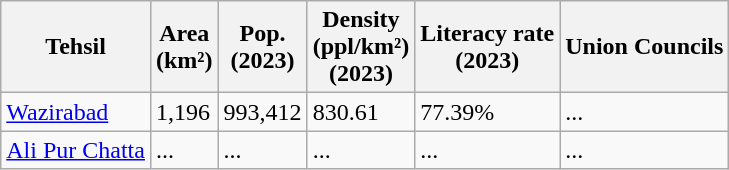<table class="wikitable sortable static-row-numbers static-row-header-hash">
<tr>
<th>Tehsil</th>
<th>Area<br>(km²)</th>
<th>Pop.<br>(2023)</th>
<th>Density<br>(ppl/km²)<br>(2023)</th>
<th>Literacy rate<br>(2023)</th>
<th>Union Councils</th>
</tr>
<tr>
<td><a href='#'>Wazirabad</a></td>
<td>1,196</td>
<td>993,412</td>
<td>830.61</td>
<td>77.39%</td>
<td>...</td>
</tr>
<tr>
<td><a href='#'>Ali Pur Chatta</a></td>
<td>...</td>
<td>...</td>
<td>...</td>
<td>...</td>
<td>...</td>
</tr>
</table>
